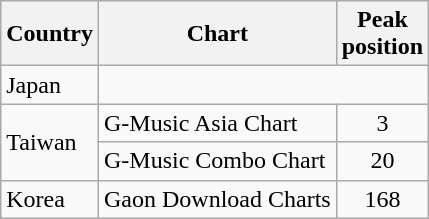<table class="wikitable sortable">
<tr>
<th>Country</th>
<th>Chart</th>
<th>Peak<br>position</th>
</tr>
<tr>
<td rowspan="1">Japan<br> </td>
</tr>
<tr>
<td rowspan="2">Taiwan</td>
<td>G-Music Asia Chart  </td>
<td align="center">3</td>
</tr>
<tr>
<td>G-Music Combo Chart  </td>
<td align="center">20</td>
</tr>
<tr>
<td rowspan="1">Korea</td>
<td>Gaon Download Charts </td>
<td align="center">168</td>
</tr>
</table>
